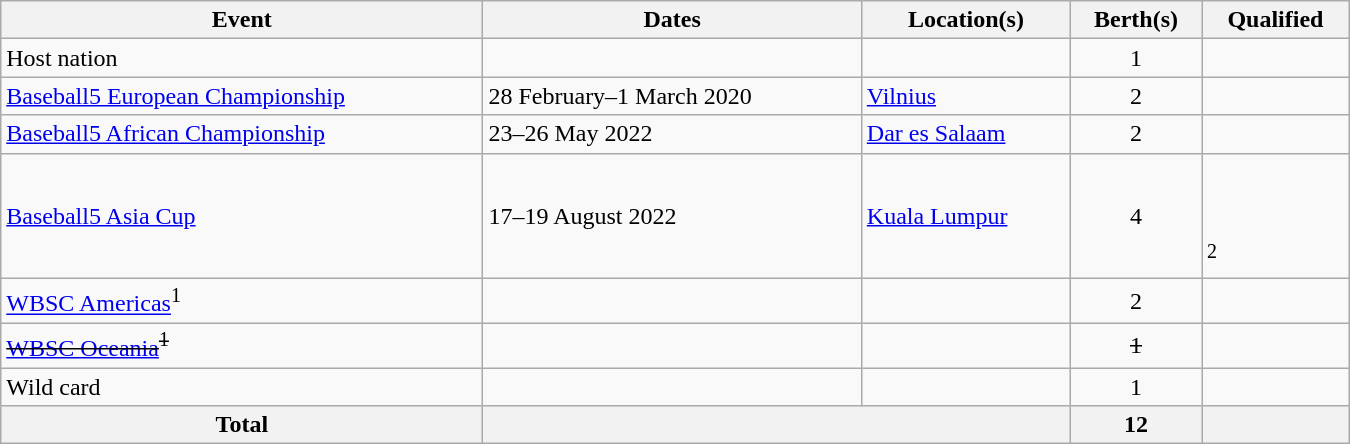<table class="wikitable" style="width:900px;">
<tr>
<th>Event</th>
<th>Dates</th>
<th>Location(s)</th>
<th>Berth(s)</th>
<th>Qualified</th>
</tr>
<tr>
<td>Host nation</td>
<td></td>
<td></td>
<td align=center>1</td>
<td></td>
</tr>
<tr>
<td><a href='#'>Baseball5 European Championship</a></td>
<td>28 February–1 March 2020</td>
<td> <a href='#'>Vilnius</a></td>
<td align=center>2</td>
<td><br></td>
</tr>
<tr>
<td><a href='#'>Baseball5 African Championship</a></td>
<td>23–26 May 2022</td>
<td> <a href='#'>Dar es Salaam</a></td>
<td align=center>2</td>
<td><br></td>
</tr>
<tr>
<td><a href='#'>Baseball5 Asia Cup</a></td>
<td>17–19 August 2022</td>
<td> <a href='#'>Kuala Lumpur</a></td>
<td align=center>4</td>
<td><br><br><br><sup>2</sup></td>
</tr>
<tr>
<td><a href='#'>WBSC Americas</a><sup>1</sup></td>
<td></td>
<td></td>
<td align=center>2</td>
<td><br></td>
</tr>
<tr>
<td><s><a href='#'>WBSC Oceania</a><sup>1</sup></s></td>
<td></td>
<td></td>
<td align=center><s>1</s></td>
<td><s></s></td>
</tr>
<tr>
<td>Wild card</td>
<td></td>
<td></td>
<td align=center>1</td>
<td></td>
</tr>
<tr>
<th>Total</th>
<th colspan="2"></th>
<th>12</th>
<th></th>
</tr>
</table>
